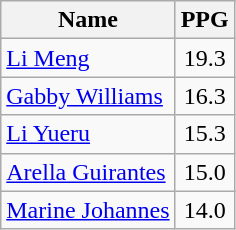<table class=wikitable>
<tr>
<th>Name</th>
<th>PPG</th>
</tr>
<tr>
<td> <a href='#'>Li Meng</a></td>
<td align=center>19.3</td>
</tr>
<tr>
<td> <a href='#'>Gabby Williams</a></td>
<td align=center>16.3</td>
</tr>
<tr>
<td> <a href='#'>Li Yueru</a></td>
<td align=center>15.3</td>
</tr>
<tr>
<td> <a href='#'>Arella Guirantes</a></td>
<td align=center>15.0</td>
</tr>
<tr>
<td> <a href='#'>Marine Johannes</a></td>
<td align=center>14.0</td>
</tr>
</table>
